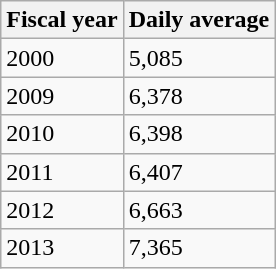<table class="wikitable">
<tr>
<th>Fiscal year</th>
<th>Daily average</th>
</tr>
<tr>
<td>2000</td>
<td>5,085</td>
</tr>
<tr>
<td>2009</td>
<td>6,378</td>
</tr>
<tr>
<td>2010</td>
<td>6,398</td>
</tr>
<tr>
<td>2011</td>
<td>6,407</td>
</tr>
<tr>
<td>2012</td>
<td>6,663</td>
</tr>
<tr>
<td>2013</td>
<td>7,365</td>
</tr>
</table>
